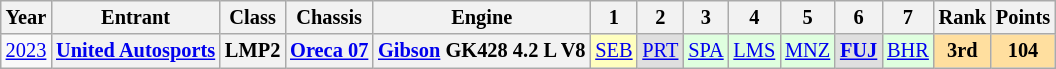<table class="wikitable" style="text-align:center; font-size:85%">
<tr>
<th>Year</th>
<th>Entrant</th>
<th>Class</th>
<th>Chassis</th>
<th>Engine</th>
<th>1</th>
<th>2</th>
<th>3</th>
<th>4</th>
<th>5</th>
<th>6</th>
<th>7</th>
<th>Rank</th>
<th>Points</th>
</tr>
<tr>
<td><a href='#'>2023</a></td>
<th nowrap><a href='#'>United Autosports</a></th>
<th>LMP2</th>
<th nowrap><a href='#'>Oreca 07</a></th>
<th nowrap><a href='#'>Gibson</a> GK428 4.2 L V8</th>
<td style="background:#FFFFBF;"><a href='#'>SEB</a><br></td>
<td style="background:#DFDFDF;"><a href='#'>PRT</a><br></td>
<td style="background:#DFFFDF;"><a href='#'>SPA</a><br></td>
<td style="background:#DFFFDF;"><a href='#'>LMS</a><br></td>
<td style="background:#DFFFDF;"><a href='#'>MNZ</a><br></td>
<td style="background:#DFDFDF;"><strong><a href='#'>FUJ</a></strong><br></td>
<td style="background:#DFFFDF;"><a href='#'>BHR</a><br></td>
<th style="background:#FFDF9F;">3rd</th>
<th style="background:#FFDF9F;">104</th>
</tr>
</table>
